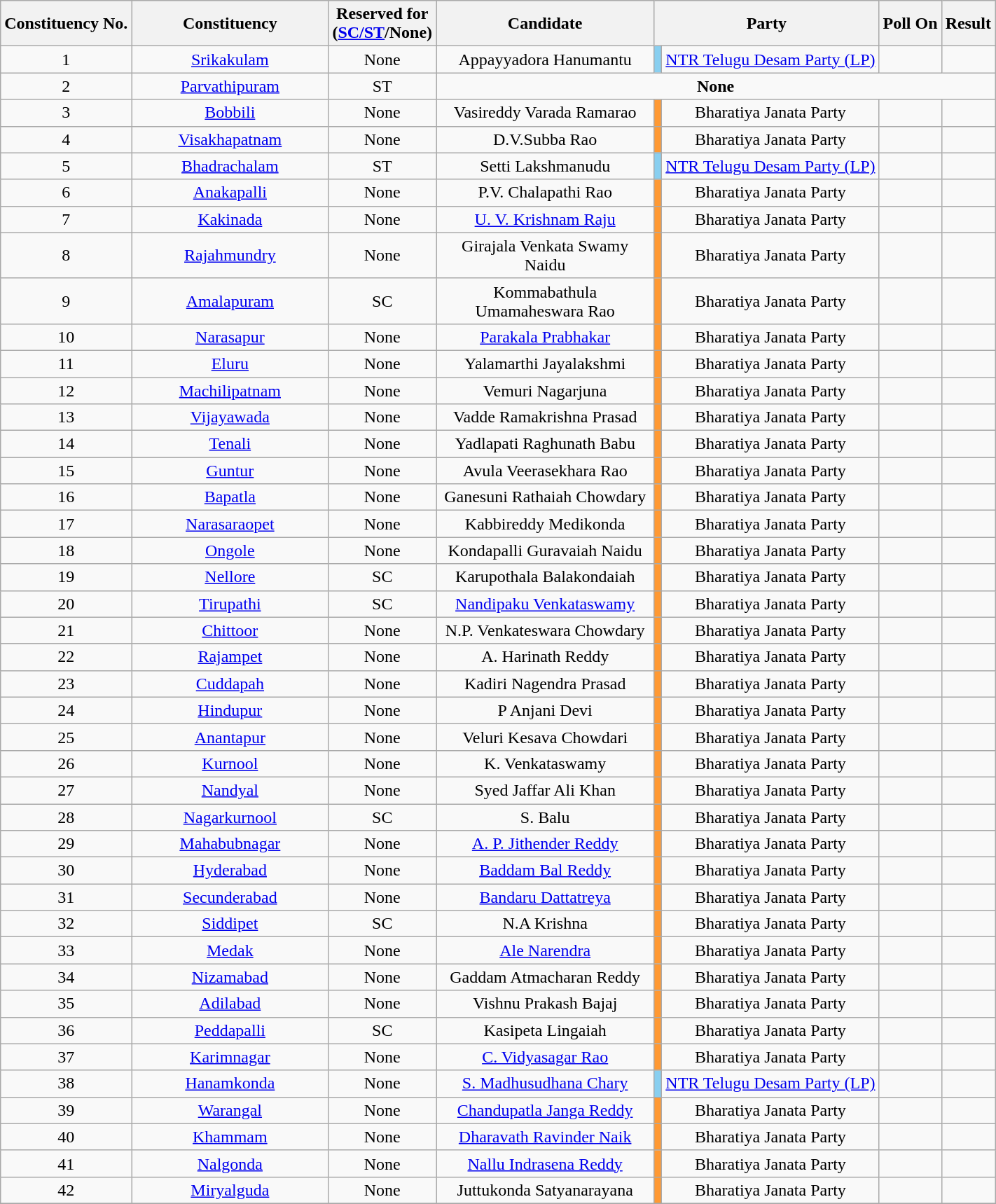<table class="wikitable sortable" style="text-align:center;">
<tr>
<th>Constituency No.</th>
<th style="width:180px;">Constituency</th>
<th>Reserved for<br>(<a href='#'>SC/ST</a>/None)</th>
<th style="width:200px;">Candidate</th>
<th colspan="2">Party</th>
<th>Poll On</th>
<th>Result</th>
</tr>
<tr>
<td>1</td>
<td><a href='#'>Srikakulam</a></td>
<td>None</td>
<td>Appayyadora Hanumantu</td>
<td bgcolor=#89CFF0></td>
<td><a href='#'>NTR Telugu Desam Party (LP)</a></td>
<td></td>
<td></td>
</tr>
<tr>
<td>2</td>
<td><a href='#'>Parvathipuram</a></td>
<td>ST</td>
<td align="center" colspan=5><strong>None</strong></td>
</tr>
<tr>
<td>3</td>
<td><a href='#'>Bobbili</a></td>
<td>None</td>
<td>Vasireddy Varada Ramarao</td>
<td bgcolor=#FF9933></td>
<td>Bharatiya Janata Party</td>
<td></td>
<td></td>
</tr>
<tr>
<td>4</td>
<td><a href='#'>Visakhapatnam</a></td>
<td>None</td>
<td>D.V.Subba Rao</td>
<td bgcolor=#FF9933></td>
<td>Bharatiya Janata Party</td>
<td></td>
<td></td>
</tr>
<tr>
<td>5</td>
<td><a href='#'>Bhadrachalam</a></td>
<td>ST</td>
<td>Setti Lakshmanudu</td>
<td bgcolor=#89CFF0></td>
<td><a href='#'>NTR Telugu Desam Party (LP)</a></td>
<td></td>
<td></td>
</tr>
<tr>
<td>6</td>
<td><a href='#'>Anakapalli</a></td>
<td>None</td>
<td>P.V. Chalapathi Rao</td>
<td bgcolor=#FF9933></td>
<td>Bharatiya Janata Party</td>
<td></td>
<td></td>
</tr>
<tr>
<td>7</td>
<td><a href='#'>Kakinada</a></td>
<td>None</td>
<td><a href='#'>U. V. Krishnam Raju</a></td>
<td bgcolor=#FF9933></td>
<td>Bharatiya Janata Party</td>
<td></td>
<td></td>
</tr>
<tr>
<td>8</td>
<td><a href='#'>Rajahmundry</a></td>
<td>None</td>
<td>Girajala Venkata Swamy Naidu</td>
<td bgcolor=#FF9933></td>
<td>Bharatiya Janata Party</td>
<td></td>
<td></td>
</tr>
<tr>
<td>9</td>
<td><a href='#'>Amalapuram</a></td>
<td>SC</td>
<td>Kommabathula Umamaheswara Rao</td>
<td bgcolor=#FF9933></td>
<td>Bharatiya Janata Party</td>
<td></td>
<td></td>
</tr>
<tr>
<td>10</td>
<td><a href='#'>Narasapur</a></td>
<td>None</td>
<td><a href='#'>Parakala Prabhakar</a></td>
<td bgcolor=#FF9933></td>
<td>Bharatiya Janata Party</td>
<td></td>
<td></td>
</tr>
<tr>
<td>11</td>
<td><a href='#'>Eluru</a></td>
<td>None</td>
<td>Yalamarthi Jayalakshmi</td>
<td bgcolor=#FF9933></td>
<td>Bharatiya Janata Party</td>
<td></td>
<td></td>
</tr>
<tr>
<td>12</td>
<td><a href='#'>Machilipatnam</a></td>
<td>None</td>
<td>Vemuri Nagarjuna</td>
<td bgcolor=#FF9933></td>
<td>Bharatiya Janata Party</td>
<td></td>
<td></td>
</tr>
<tr>
<td>13</td>
<td><a href='#'>Vijayawada</a></td>
<td>None</td>
<td>Vadde Ramakrishna Prasad</td>
<td bgcolor=#FF9933></td>
<td>Bharatiya Janata Party</td>
<td></td>
<td></td>
</tr>
<tr>
<td>14</td>
<td><a href='#'>Tenali</a></td>
<td>None</td>
<td>Yadlapati Raghunath Babu</td>
<td bgcolor=#FF9933></td>
<td>Bharatiya Janata Party</td>
<td></td>
<td></td>
</tr>
<tr>
<td>15</td>
<td><a href='#'>Guntur</a></td>
<td>None</td>
<td>Avula Veerasekhara Rao</td>
<td bgcolor=#FF9933></td>
<td>Bharatiya Janata Party</td>
<td></td>
<td></td>
</tr>
<tr>
<td>16</td>
<td><a href='#'>Bapatla</a></td>
<td>None</td>
<td>Ganesuni Rathaiah Chowdary</td>
<td bgcolor=#FF9933></td>
<td>Bharatiya Janata Party</td>
<td></td>
<td></td>
</tr>
<tr>
<td>17</td>
<td><a href='#'>Narasaraopet</a></td>
<td>None</td>
<td>Kabbireddy Medikonda</td>
<td bgcolor=#FF9933></td>
<td>Bharatiya Janata Party</td>
<td></td>
<td></td>
</tr>
<tr>
<td>18</td>
<td><a href='#'>Ongole</a></td>
<td>None</td>
<td>Kondapalli Guravaiah Naidu</td>
<td bgcolor=#FF9933></td>
<td>Bharatiya Janata Party</td>
<td></td>
<td></td>
</tr>
<tr>
<td>19</td>
<td><a href='#'>Nellore</a></td>
<td>SC</td>
<td>Karupothala Balakondaiah</td>
<td bgcolor=#FF9933></td>
<td>Bharatiya Janata Party</td>
<td></td>
<td></td>
</tr>
<tr>
<td>20</td>
<td><a href='#'>Tirupathi</a></td>
<td>SC</td>
<td><a href='#'>Nandipaku Venkataswamy</a></td>
<td bgcolor=#FF9933></td>
<td>Bharatiya Janata Party</td>
<td></td>
<td></td>
</tr>
<tr>
<td>21</td>
<td><a href='#'>Chittoor</a></td>
<td>None</td>
<td>N.P. Venkateswara Chowdary</td>
<td bgcolor=#FF9933></td>
<td>Bharatiya Janata Party</td>
<td></td>
<td></td>
</tr>
<tr>
<td>22</td>
<td><a href='#'>Rajampet</a></td>
<td>None</td>
<td>A. Harinath Reddy</td>
<td bgcolor=#FF9933></td>
<td>Bharatiya Janata Party</td>
<td></td>
<td></td>
</tr>
<tr>
<td>23</td>
<td><a href='#'>Cuddapah</a></td>
<td>None</td>
<td>Kadiri Nagendra Prasad</td>
<td bgcolor=#FF9933></td>
<td>Bharatiya Janata Party</td>
<td></td>
<td></td>
</tr>
<tr>
<td>24</td>
<td><a href='#'>Hindupur</a></td>
<td>None</td>
<td>P Anjani Devi</td>
<td bgcolor=#FF9933></td>
<td>Bharatiya Janata Party</td>
<td></td>
<td></td>
</tr>
<tr>
<td>25</td>
<td><a href='#'>Anantapur</a></td>
<td>None</td>
<td>Veluri Kesava Chowdari</td>
<td bgcolor=#FF9933></td>
<td>Bharatiya Janata Party</td>
<td></td>
<td></td>
</tr>
<tr>
<td>26</td>
<td><a href='#'>Kurnool</a></td>
<td>None</td>
<td>K. Venkataswamy</td>
<td bgcolor=#FF9933></td>
<td>Bharatiya Janata Party</td>
<td></td>
<td></td>
</tr>
<tr>
<td>27</td>
<td><a href='#'>Nandyal</a></td>
<td>None</td>
<td>Syed Jaffar Ali Khan</td>
<td bgcolor=#FF9933></td>
<td>Bharatiya Janata Party</td>
<td></td>
<td></td>
</tr>
<tr>
<td>28</td>
<td><a href='#'>Nagarkurnool</a></td>
<td>SC</td>
<td>S. Balu</td>
<td bgcolor=#FF9933></td>
<td>Bharatiya Janata Party</td>
<td></td>
<td></td>
</tr>
<tr>
<td>29</td>
<td><a href='#'>Mahabubnagar</a></td>
<td>None</td>
<td><a href='#'>A. P. Jithender Reddy</a></td>
<td bgcolor=#FF9933></td>
<td>Bharatiya Janata Party</td>
<td></td>
<td></td>
</tr>
<tr>
<td>30</td>
<td><a href='#'>Hyderabad</a></td>
<td>None</td>
<td><a href='#'>Baddam Bal Reddy</a></td>
<td bgcolor=#FF9933></td>
<td>Bharatiya Janata Party</td>
<td></td>
<td></td>
</tr>
<tr>
<td>31</td>
<td><a href='#'>Secunderabad</a></td>
<td>None</td>
<td><a href='#'>Bandaru Dattatreya</a></td>
<td bgcolor=#FF9933></td>
<td>Bharatiya Janata Party</td>
<td></td>
<td></td>
</tr>
<tr>
<td>32</td>
<td><a href='#'>Siddipet</a></td>
<td>SC</td>
<td>N.A Krishna</td>
<td bgcolor=#FF9933></td>
<td>Bharatiya Janata Party</td>
<td></td>
<td></td>
</tr>
<tr>
<td>33</td>
<td><a href='#'>Medak</a></td>
<td>None</td>
<td><a href='#'>Ale Narendra</a></td>
<td bgcolor=#FF9933></td>
<td>Bharatiya Janata Party</td>
<td></td>
<td></td>
</tr>
<tr>
<td>34</td>
<td><a href='#'>Nizamabad</a></td>
<td>None</td>
<td>Gaddam Atmacharan Reddy</td>
<td bgcolor=#FF9933></td>
<td>Bharatiya Janata Party</td>
<td></td>
<td></td>
</tr>
<tr>
<td>35</td>
<td><a href='#'>Adilabad</a></td>
<td>None</td>
<td>Vishnu Prakash Bajaj</td>
<td bgcolor=#FF9933></td>
<td>Bharatiya Janata Party</td>
<td></td>
<td></td>
</tr>
<tr>
<td>36</td>
<td><a href='#'>Peddapalli</a></td>
<td>SC</td>
<td>Kasipeta Lingaiah</td>
<td bgcolor=#FF9933></td>
<td>Bharatiya Janata Party</td>
<td></td>
<td></td>
</tr>
<tr>
<td>37</td>
<td><a href='#'>Karimnagar</a></td>
<td>None</td>
<td><a href='#'>C. Vidyasagar Rao</a></td>
<td bgcolor=#FF9933></td>
<td>Bharatiya Janata Party</td>
<td></td>
<td></td>
</tr>
<tr>
<td>38</td>
<td><a href='#'>Hanamkonda</a></td>
<td>None</td>
<td><a href='#'>S. Madhusudhana Chary</a></td>
<td bgcolor=#89CFF0></td>
<td><a href='#'>NTR Telugu Desam Party (LP)</a></td>
<td></td>
<td></td>
</tr>
<tr>
<td>39</td>
<td><a href='#'>Warangal</a></td>
<td>None</td>
<td><a href='#'>Chandupatla Janga Reddy</a></td>
<td bgcolor=#FF9933></td>
<td>Bharatiya Janata Party</td>
<td></td>
<td></td>
</tr>
<tr>
<td>40</td>
<td><a href='#'>Khammam</a></td>
<td>None</td>
<td><a href='#'>Dharavath Ravinder Naik</a></td>
<td bgcolor=#FF9933></td>
<td>Bharatiya Janata Party</td>
<td></td>
<td></td>
</tr>
<tr>
<td>41</td>
<td><a href='#'>Nalgonda</a></td>
<td>None</td>
<td><a href='#'>Nallu Indrasena Reddy</a></td>
<td bgcolor=#FF9933></td>
<td>Bharatiya Janata Party</td>
<td></td>
<td></td>
</tr>
<tr>
<td>42</td>
<td><a href='#'>Miryalguda</a></td>
<td>None</td>
<td>Juttukonda Satyanarayana</td>
<td bgcolor=#FF9933></td>
<td>Bharatiya Janata Party</td>
<td></td>
<td></td>
</tr>
<tr>
</tr>
</table>
